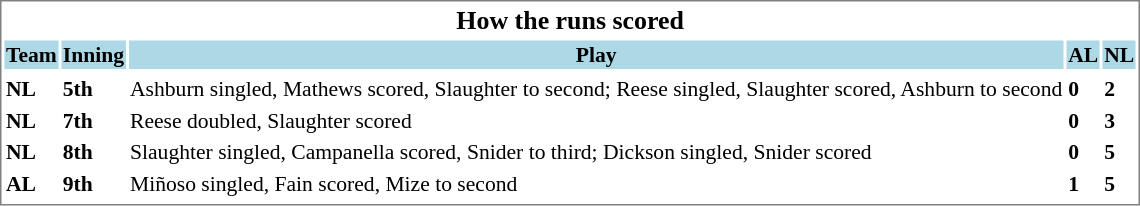<table cellpadding="1" style="width:auto;font-size: 90%; border: 1px solid gray;">
<tr align="center" style="font-size: larger;">
<th colspan=6>How the runs scored</th>
</tr>
<tr style="background:lightblue;">
<th>Team</th>
<th>Inning</th>
<th>Play</th>
<th>AL</th>
<th>NL</th>
</tr>
<tr align="center" style="vertical-align: middle;" style="background:lightblue;">
</tr>
<tr>
<td><strong>NL</strong></td>
<td><strong>5th</strong></td>
<td>Ashburn singled, Mathews scored, Slaughter to second; Reese singled, Slaughter scored, Ashburn to second</td>
<td><strong>0</strong></td>
<td><strong>2</strong></td>
</tr>
<tr>
<td><strong>NL</strong></td>
<td><strong>7th</strong></td>
<td>Reese doubled, Slaughter scored</td>
<td><strong>0</strong></td>
<td><strong>3</strong></td>
</tr>
<tr>
<td><strong>NL</strong></td>
<td><strong>8th</strong></td>
<td>Slaughter singled, Campanella scored, Snider to third; Dickson singled, Snider scored</td>
<td><strong>0</strong></td>
<td><strong>5</strong></td>
</tr>
<tr>
<td><strong>AL</strong></td>
<td><strong>9th</strong></td>
<td>Miñoso singled, Fain scored, Mize to second</td>
<td><strong>1</strong></td>
<td><strong>5</strong></td>
</tr>
<tr>
</tr>
</table>
